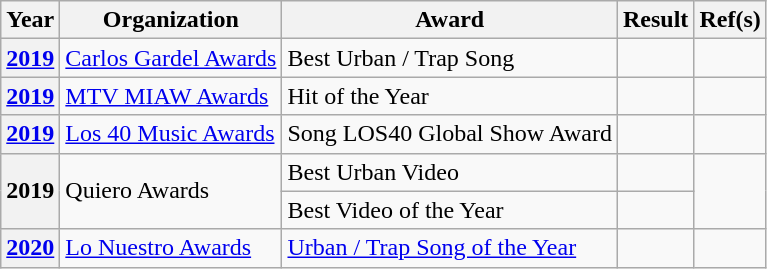<table class="wikitable plainrowheaders">
<tr align=center>
<th scope="col">Year</th>
<th scope="col">Organization</th>
<th scope="col">Award</th>
<th scope="col">Result</th>
<th scope="col">Ref(s)</th>
</tr>
<tr>
<th scope="row"><a href='#'>2019</a></th>
<td><a href='#'>Carlos Gardel Awards</a></td>
<td>Best Urban / Trap Song</td>
<td></td>
<td></td>
</tr>
<tr>
<th scope="row"><a href='#'>2019</a></th>
<td><a href='#'>MTV MIAW Awards</a></td>
<td>Hit of the Year</td>
<td></td>
<td></td>
</tr>
<tr>
<th scope="row"><a href='#'>2019</a></th>
<td><a href='#'>Los 40 Music Awards</a></td>
<td>Song LOS40 Global Show Award</td>
<td></td>
<td></td>
</tr>
<tr>
<th rowspan=2 scope="row">2019</th>
<td rowspan=2>Quiero Awards</td>
<td>Best Urban Video</td>
<td></td>
<td rowspan=2></td>
</tr>
<tr>
<td>Best Video of the Year</td>
<td></td>
</tr>
<tr>
<th scope="row"><a href='#'>2020</a></th>
<td><a href='#'>Lo Nuestro Awards</a></td>
<td><a href='#'>Urban / Trap Song of the Year</a></td>
<td></td>
<td></td>
</tr>
</table>
